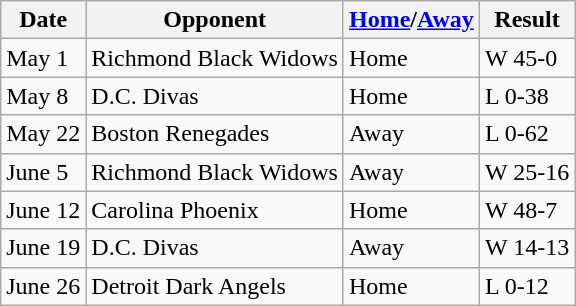<table class="wikitable">
<tr>
<th>Date</th>
<th>Opponent</th>
<th><a href='#'>Home</a>/<a href='#'>Away</a></th>
<th>Result</th>
</tr>
<tr>
<td>May 1</td>
<td>Richmond Black Widows</td>
<td>Home</td>
<td>W 45-0</td>
</tr>
<tr>
<td>May 8</td>
<td>D.C. Divas</td>
<td>Home</td>
<td>L 0-38</td>
</tr>
<tr>
<td>May 22</td>
<td>Boston Renegades</td>
<td>Away</td>
<td>L 0-62</td>
</tr>
<tr>
<td>June 5</td>
<td>Richmond Black Widows</td>
<td>Away</td>
<td>W 25-16</td>
</tr>
<tr>
<td>June 12</td>
<td>Carolina Phoenix</td>
<td>Home</td>
<td>W 48-7</td>
</tr>
<tr>
<td>June 19</td>
<td>D.C. Divas</td>
<td>Away</td>
<td>W 14-13</td>
</tr>
<tr>
<td>June 26</td>
<td>Detroit Dark Angels</td>
<td>Home</td>
<td>L 0-12</td>
</tr>
</table>
